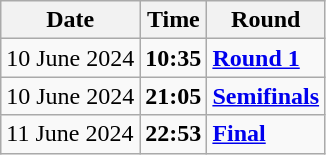<table class="wikitable">
<tr>
<th>Date</th>
<th>Time</th>
<th>Round</th>
</tr>
<tr>
<td>10 June 2024</td>
<td><strong>10:35</strong></td>
<td><strong><a href='#'>Round 1</a></strong></td>
</tr>
<tr>
<td>10 June 2024</td>
<td><strong>21:05</strong></td>
<td><strong><a href='#'>Semifinals</a></strong></td>
</tr>
<tr>
<td>11 June 2024</td>
<td><strong>22:53</strong></td>
<td><strong><a href='#'>Final</a></strong></td>
</tr>
</table>
